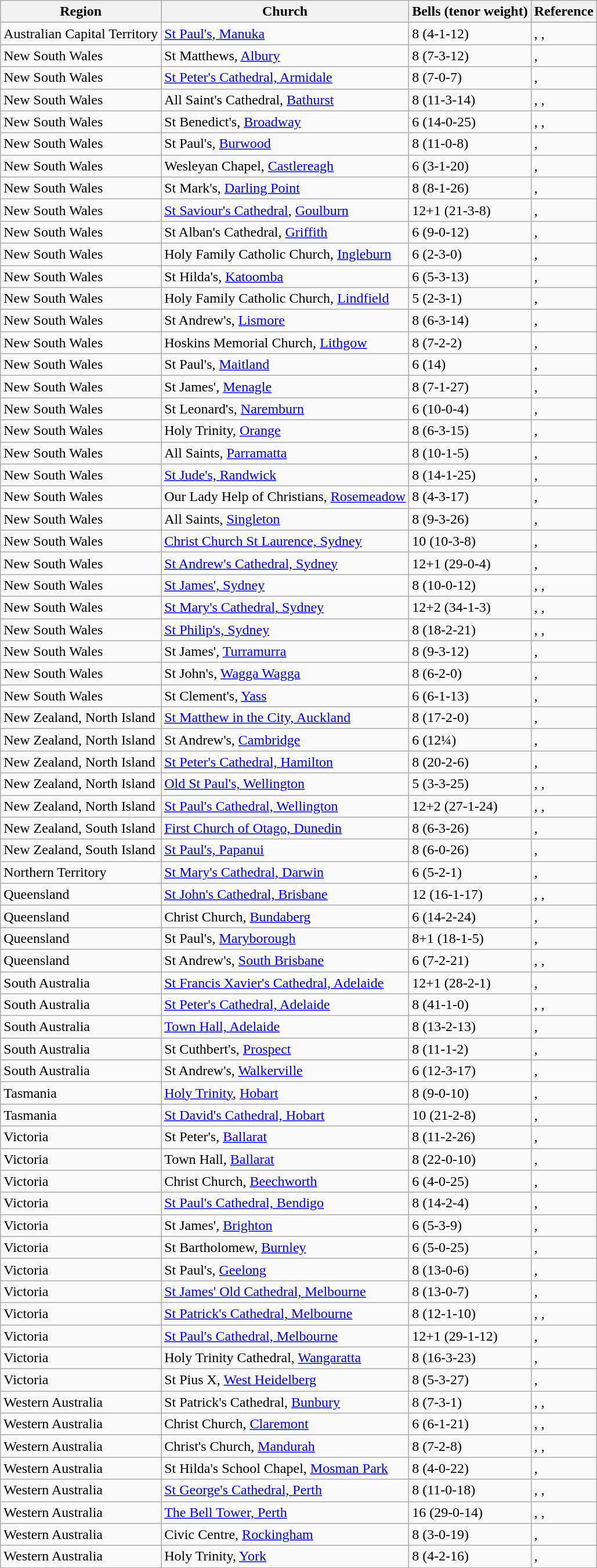<table class="wikitable sortable">
<tr>
<th>Region</th>
<th>Church</th>
<th data-sort-type="number">Bells (tenor weight)</th>
<th>Reference</th>
</tr>
<tr>
<td>Australian Capital Territory</td>
<td><a href='#'>St Paul's, Manuka</a></td>
<td>8 (4-1-12)</td>
<td>, ,  </td>
</tr>
<tr>
<td>New South Wales</td>
<td>St Matthews, <a href='#'>Albury</a></td>
<td>8 (7-3-12)</td>
<td>, </td>
</tr>
<tr>
<td>New South Wales</td>
<td><a href='#'>St Peter's Cathedral, Armidale</a></td>
<td>8 (7-0-7)</td>
<td>, </td>
</tr>
<tr>
<td>New South Wales</td>
<td>All Saint's Cathedral, <a href='#'>Bathurst</a></td>
<td>8 (11-3-14)</td>
<td>, , </td>
</tr>
<tr>
<td>New South Wales</td>
<td>St Benedict's, <a href='#'>Broadway</a></td>
<td>6 (14-0-25)</td>
<td>, , </td>
</tr>
<tr>
<td>New South Wales</td>
<td>St Paul's, <a href='#'>Burwood</a></td>
<td>8 (11-0-8)</td>
<td>, </td>
</tr>
<tr>
<td>New South Wales</td>
<td>Wesleyan Chapel, <a href='#'>Castlereagh</a></td>
<td>6 (3-1-20)</td>
<td>, </td>
</tr>
<tr>
<td>New South Wales</td>
<td>St Mark's, <a href='#'>Darling Point</a></td>
<td>8 (8-1-26)</td>
<td>, </td>
</tr>
<tr>
<td>New South Wales</td>
<td><a href='#'>St Saviour's Cathedral</a>, <a href='#'>Goulburn</a></td>
<td>12+1 (21-3-8)</td>
<td>, </td>
</tr>
<tr>
<td>New South Wales</td>
<td>St Alban's Cathedral, <a href='#'>Griffith</a></td>
<td>6 (9-0-12)</td>
<td>, </td>
</tr>
<tr>
<td>New South Wales</td>
<td>Holy Family Catholic Church, <a href='#'>Ingleburn</a></td>
<td>6 (2-3-0)</td>
<td>, </td>
</tr>
<tr>
<td>New South Wales</td>
<td>St Hilda's, <a href='#'>Katoomba</a></td>
<td>6 (5-3-13)</td>
<td>, </td>
</tr>
<tr>
<td>New South Wales</td>
<td>Holy Family Catholic Church, <a href='#'>Lindfield</a></td>
<td>5 (2-3-1)</td>
<td>, </td>
</tr>
<tr>
<td>New South Wales</td>
<td>St Andrew's, <a href='#'>Lismore</a></td>
<td>8 (6-3-14)</td>
<td>, </td>
</tr>
<tr>
<td>New South Wales</td>
<td>Hoskins Memorial Church, <a href='#'>Lithgow</a></td>
<td>8 (7-2-2)</td>
<td>, </td>
</tr>
<tr>
<td>New South Wales</td>
<td>St Paul's, <a href='#'>Maitland</a></td>
<td>6 (14)</td>
<td>, </td>
</tr>
<tr>
<td>New South Wales</td>
<td>St James', <a href='#'>Menagle</a></td>
<td>8 (7-1-27)</td>
<td>, </td>
</tr>
<tr>
<td>New South Wales</td>
<td>St Leonard's, <a href='#'>Naremburn</a></td>
<td>6 (10-0-4)</td>
<td>, </td>
</tr>
<tr>
<td>New South Wales</td>
<td>Holy Trinity, <a href='#'>Orange</a></td>
<td>8 (6-3-15)</td>
<td>, </td>
</tr>
<tr>
<td>New South Wales</td>
<td>All Saints, <a href='#'>Parramatta</a></td>
<td>8 (10-1-5)</td>
<td>, </td>
</tr>
<tr>
<td>New South Wales</td>
<td><a href='#'>St Jude's, Randwick</a></td>
<td>8 (14-1-25)</td>
<td>, </td>
</tr>
<tr>
<td>New South Wales</td>
<td>Our Lady Help of Christians, <a href='#'>Rosemeadow</a></td>
<td>8 (4-3-17)</td>
<td>, </td>
</tr>
<tr>
<td>New South Wales</td>
<td>All Saints, <a href='#'>Singleton</a></td>
<td>8 (9-3-26)</td>
<td>, </td>
</tr>
<tr>
<td>New South Wales</td>
<td><a href='#'>Christ Church St Laurence, Sydney</a></td>
<td>10 (10-3-8)</td>
<td>, </td>
</tr>
<tr>
<td>New South Wales</td>
<td><a href='#'>St Andrew's Cathedral, Sydney</a></td>
<td>12+1 (29-0-4)</td>
<td>, </td>
</tr>
<tr>
<td>New South Wales</td>
<td><a href='#'>St James', Sydney</a></td>
<td>8 (10-0-12)</td>
<td>, , </td>
</tr>
<tr>
<td>New South Wales</td>
<td><a href='#'>St Mary's Cathedral, Sydney</a></td>
<td>12+2 (34-1-3)</td>
<td>, , </td>
</tr>
<tr>
<td>New South Wales</td>
<td><a href='#'>St Philip's, Sydney</a></td>
<td>8 (18-2-21)</td>
<td>, , </td>
</tr>
<tr>
<td>New South Wales</td>
<td>St James', <a href='#'>Turramurra</a></td>
<td>8 (9-3-12)</td>
<td>, </td>
</tr>
<tr>
<td>New South Wales</td>
<td>St John's, <a href='#'>Wagga Wagga</a></td>
<td>8 (6-2-0)</td>
<td>, </td>
</tr>
<tr>
<td>New South Wales</td>
<td>St Clement's, <a href='#'>Yass</a></td>
<td>6 (6-1-13)</td>
<td>, </td>
</tr>
<tr>
<td>New Zealand, North Island</td>
<td><a href='#'>St Matthew in the City, Auckland</a></td>
<td>8 (17-2-0)</td>
<td>, </td>
</tr>
<tr>
<td>New Zealand, North Island</td>
<td>St Andrew's, <a href='#'>Cambridge</a></td>
<td>6 (12¼)</td>
<td>, </td>
</tr>
<tr>
<td>New Zealand, North Island</td>
<td><a href='#'>St Peter's Cathedral, Hamilton</a></td>
<td>8 (20-2-6)</td>
<td>, </td>
</tr>
<tr>
<td>New Zealand, North Island</td>
<td><a href='#'>Old St Paul's, Wellington</a></td>
<td>5 (3-3-25)</td>
<td>, , </td>
</tr>
<tr>
<td>New Zealand, North Island</td>
<td><a href='#'>St Paul's Cathedral, Wellington</a></td>
<td>12+2 (27-1-24)</td>
<td>, , </td>
</tr>
<tr>
<td>New Zealand, South Island</td>
<td><a href='#'>First Church of Otago, Dunedin</a></td>
<td>8 (6-3-26)</td>
<td>, </td>
</tr>
<tr>
<td>New Zealand, South Island</td>
<td><a href='#'>St Paul's, Papanui</a></td>
<td>8 (6-0-26)</td>
<td>, </td>
</tr>
<tr>
<td>Northern Territory</td>
<td><a href='#'>St Mary's Cathedral, Darwin</a></td>
<td>6 (5-2-1)</td>
<td>, </td>
</tr>
<tr>
<td>Queensland</td>
<td><a href='#'>St John's Cathedral, Brisbane</a></td>
<td>12 (16-1-17)</td>
<td>, , </td>
</tr>
<tr>
<td>Queensland</td>
<td>Christ Church, <a href='#'>Bundaberg</a></td>
<td>6 (14-2-24)</td>
<td>, </td>
</tr>
<tr>
<td>Queensland</td>
<td>St Paul's, <a href='#'>Maryborough</a></td>
<td>8+1 (18-1-5)</td>
<td>, </td>
</tr>
<tr>
<td>Queensland</td>
<td>St Andrew's, <a href='#'>South Brisbane</a></td>
<td>6 (7-2-21)</td>
<td>, , </td>
</tr>
<tr>
<td>South Australia</td>
<td><a href='#'>St Francis Xavier's Cathedral, Adelaide</a></td>
<td>12+1 (28-2-1)</td>
<td>, </td>
</tr>
<tr>
<td>South Australia</td>
<td><a href='#'>St Peter's Cathedral, Adelaide</a></td>
<td>8 (41-1-0)</td>
<td>, , </td>
</tr>
<tr>
<td>South Australia</td>
<td><a href='#'>Town Hall, Adelaide</a></td>
<td>8 (13-2-13)</td>
<td>, </td>
</tr>
<tr>
<td>South Australia</td>
<td>St Cuthbert's, <a href='#'>Prospect</a></td>
<td>8 (11-1-2)</td>
<td>, </td>
</tr>
<tr>
<td>South Australia</td>
<td>St Andrew's, <a href='#'>Walkerville</a></td>
<td>6 (12-3-17)</td>
<td>, </td>
</tr>
<tr>
<td>Tasmania</td>
<td><a href='#'>Holy Trinity</a>, <a href='#'>Hobart</a></td>
<td>8 (9-0-10)</td>
<td>, </td>
</tr>
<tr>
<td>Tasmania</td>
<td><a href='#'>St David's Cathedral, Hobart</a></td>
<td>10 (21-2-8)</td>
<td>, </td>
</tr>
<tr>
<td>Victoria</td>
<td>St Peter's, <a href='#'>Ballarat</a></td>
<td>8 (11-2-26)</td>
<td>, </td>
</tr>
<tr>
<td>Victoria</td>
<td>Town Hall, <a href='#'>Ballarat</a></td>
<td>8 (22-0-10)</td>
<td>, </td>
</tr>
<tr>
<td>Victoria</td>
<td>Christ Church, <a href='#'>Beechworth</a></td>
<td>6 (4-0-25)</td>
<td>, </td>
</tr>
<tr>
<td>Victoria</td>
<td><a href='#'>St Paul's Cathedral, Bendigo</a></td>
<td>8 (14-2-4)</td>
<td>, </td>
</tr>
<tr>
<td>Victoria</td>
<td>St James', <a href='#'>Brighton</a></td>
<td>6 (5-3-9)</td>
<td>, </td>
</tr>
<tr>
<td>Victoria</td>
<td>St Bartholomew, <a href='#'>Burnley</a></td>
<td>6 (5-0-25)</td>
<td>, </td>
</tr>
<tr>
<td>Victoria</td>
<td>St Paul's, <a href='#'>Geelong</a></td>
<td>8 (13-0-6)</td>
<td>, </td>
</tr>
<tr>
<td>Victoria</td>
<td><a href='#'>St James' Old Cathedral, Melbourne</a></td>
<td>8 (13-0-7)</td>
<td>, </td>
</tr>
<tr>
<td>Victoria</td>
<td><a href='#'>St Patrick's Cathedral, Melbourne</a></td>
<td>8 (12-1-10)</td>
<td>, , </td>
</tr>
<tr>
<td>Victoria</td>
<td><a href='#'>St Paul's Cathedral, Melbourne</a></td>
<td>12+1 (29-1-12)</td>
<td>, </td>
</tr>
<tr>
<td>Victoria</td>
<td>Holy Trinity Cathedral, <a href='#'>Wangaratta</a></td>
<td>8 (16-3-23)</td>
<td>, </td>
</tr>
<tr>
<td>Victoria</td>
<td>St Pius X, <a href='#'>West Heidelberg</a></td>
<td>8 (5-3-27)</td>
<td>, </td>
</tr>
<tr>
<td>Western Australia</td>
<td>St Patrick's Cathedral, <a href='#'>Bunbury</a></td>
<td>8 (7-3-1)</td>
<td>, , </td>
</tr>
<tr>
<td>Western Australia</td>
<td>Christ Church, <a href='#'>Claremont</a></td>
<td>6 (6-1-21)</td>
<td>, , </td>
</tr>
<tr>
<td>Western Australia</td>
<td>Christ's Church, <a href='#'>Mandurah</a></td>
<td>8 (7-2-8)</td>
<td>, , </td>
</tr>
<tr>
<td>Western Australia</td>
<td>St Hilda's School Chapel, <a href='#'>Mosman Park</a></td>
<td>8 (4-0-22)</td>
<td>, </td>
</tr>
<tr>
<td>Western Australia</td>
<td><a href='#'>St George's Cathedral, Perth</a></td>
<td>8 (11-0-18)</td>
<td>, , </td>
</tr>
<tr>
<td>Western Australia</td>
<td><a href='#'>The Bell Tower, Perth</a></td>
<td>16 (29-0-14)</td>
<td>, , </td>
</tr>
<tr>
<td>Western Australia</td>
<td>Civic Centre, <a href='#'>Rockingham</a></td>
<td>8 (3-0-19)</td>
<td>, </td>
</tr>
<tr>
<td>Western Australia</td>
<td>Holy Trinity, <a href='#'>York</a></td>
<td>8 (4-2-16)</td>
<td>, </td>
</tr>
</table>
